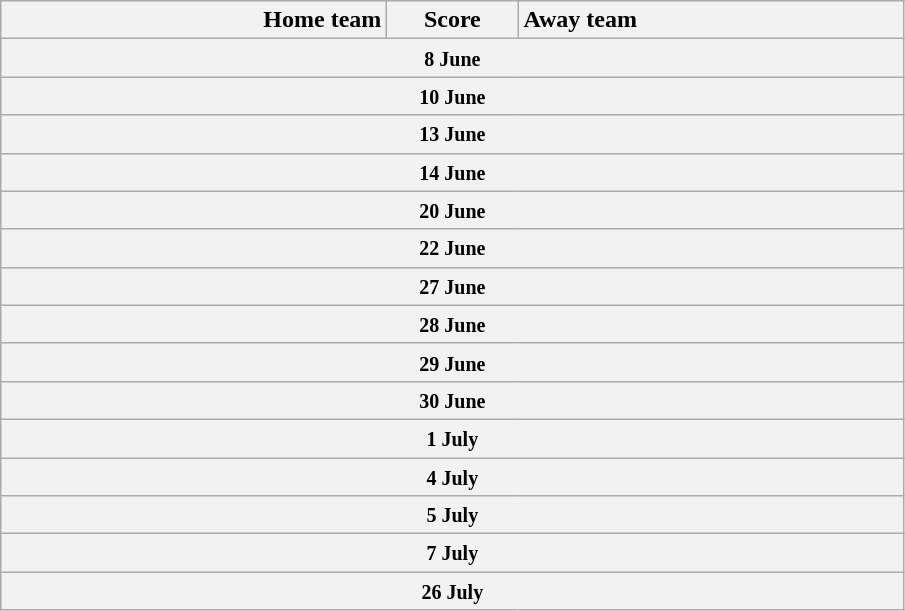<table class="wikitable" style="border-collapse: collapse;">
<tr>
<th style="text-align:right; width:250px">Home team</th>
<th style="width:80px">Score</th>
<th style="text-align:left; width:250px">Away team</th>
</tr>
<tr>
<th colspan="3" align="center"><small>8 June</small><br></th>
</tr>
<tr>
<th colspan="3" align="center"><small>10 June</small><br>




</th>
</tr>
<tr>
<th colspan="3" align="center"><small>13 June</small><br>
</th>
</tr>
<tr>
<th colspan="3" align="center"><small>14 June</small><br></th>
</tr>
<tr>
<th colspan="3" align="center"><small>20 June</small><br></th>
</tr>
<tr>
<th colspan="3" align="center"><small>22 June</small><br></th>
</tr>
<tr>
<th colspan="3" align="center"><small>27 June</small><br>



</th>
</tr>
<tr>
<th colspan="3" align="center"><small>28 June</small><br>









</th>
</tr>
<tr>
<th colspan="3" align="center"><small>29 June</small><br></th>
</tr>
<tr>
<th colspan="3" align="center"><small>30 June</small><br>
</th>
</tr>
<tr>
<th colspan="3" align="center"><small>1 July</small><br>
</th>
</tr>
<tr>
<th colspan="3" align="center"><small>4 July</small><br>

</th>
</tr>
<tr>
<th colspan="3" align="center"><small>5 July</small><br></th>
</tr>
<tr>
<th colspan="3" align="center"><small>7 July</small><br></th>
</tr>
<tr>
<th colspan="3" align="center"><small>26 July</small><br></th>
</tr>
</table>
